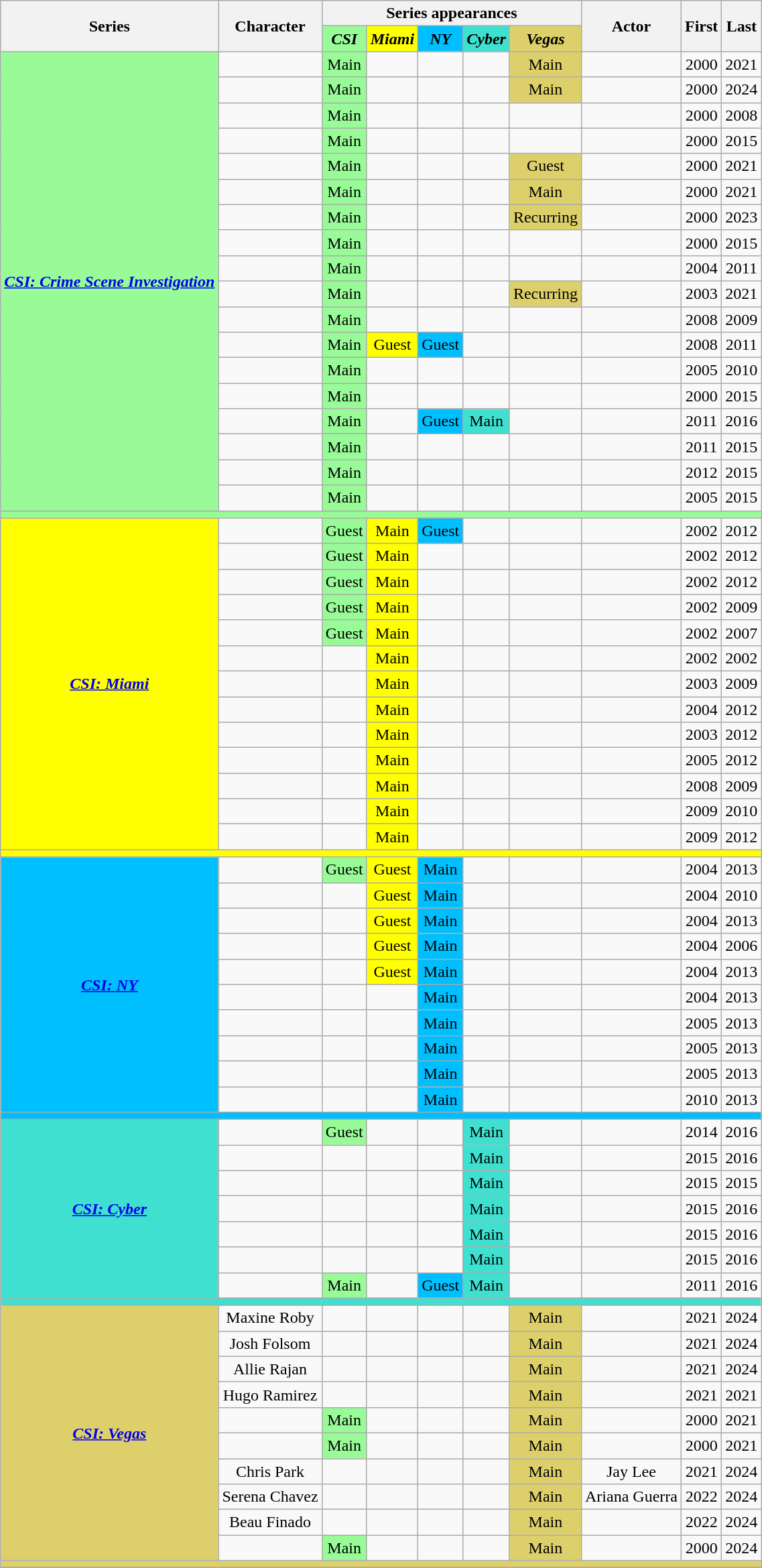<table class="wikitable sortable plainrowheaders" style="text-align:center;">
<tr>
<th scope="col" rowspan="2">Series</th>
<th scope="col" rowspan="2">Character</th>
<th scope="col" colspan="5">Series appearances</th>
<th scope="col" rowspan="2">Actor</th>
<th scope="col" rowspan="2" data-sort-type="number">First</th>
<th scope="col" rowspan="2" data-sort-type="number">Last</th>
</tr>
<tr>
<th scope="col" style="background-color:#98FB98;"><em>CSI</em></th>
<th scope="col" style="background-color:#FFFF00;"><em>Miami</em></th>
<th scope="col" style="background-color:#00BFFF;"><em>NY</em></th>
<th scope="col" style="background-color:#40E0D0;"><em>Cyber</em></th>
<th scope="col" style="background-color:#DDD06A;"><em>Vegas</em></th>
</tr>
<tr>
<td style="background:#98FB98;" rowspan="18"><strong><em><a href='#'>CSI: Crime Scene Investigation</a></em></strong></td>
<td scope="row"></td>
<td style="background:#98FB98;">Main</td>
<td></td>
<td></td>
<td></td>
<td style="background:#DDD06A;">Main</td>
<td></td>
<td>2000</td>
<td>2021</td>
</tr>
<tr>
<td scope="row"></td>
<td style="background:#98FB98;">Main</td>
<td></td>
<td></td>
<td></td>
<td style="background:#DDD06A;">Main</td>
<td></td>
<td>2000</td>
<td>2024</td>
</tr>
<tr>
<td scope="row"></td>
<td style="background:#98FB98;">Main</td>
<td></td>
<td></td>
<td></td>
<td></td>
<td></td>
<td>2000</td>
<td>2008</td>
</tr>
<tr>
<td scope="row"></td>
<td style="background:#98FB98;">Main</td>
<td></td>
<td></td>
<td></td>
<td></td>
<td></td>
<td>2000</td>
<td>2015</td>
</tr>
<tr>
<td scope="row"></td>
<td style="background:#98FB98;">Main</td>
<td></td>
<td></td>
<td></td>
<td style="background:#DDD06A;">Guest</td>
<td></td>
<td>2000</td>
<td>2021</td>
</tr>
<tr>
<td scope="row"></td>
<td style="background:#98FB98;">Main</td>
<td></td>
<td></td>
<td></td>
<td style="background:#DDD06A;">Main</td>
<td></td>
<td>2000</td>
<td>2021</td>
</tr>
<tr>
<td scope="row"></td>
<td style="background:#98FB98;">Main</td>
<td></td>
<td></td>
<td></td>
<td style="background:#DDD06A;">Recurring</td>
<td></td>
<td>2000</td>
<td>2023</td>
</tr>
<tr>
<td scope="row"></td>
<td style="background:#98FB98;">Main</td>
<td></td>
<td></td>
<td></td>
<td></td>
<td></td>
<td>2000</td>
<td>2015</td>
</tr>
<tr>
<td scope="row"></td>
<td style="background:#98FB98;">Main</td>
<td></td>
<td></td>
<td></td>
<td></td>
<td></td>
<td>2004</td>
<td>2011</td>
</tr>
<tr>
<td scope="row"></td>
<td style="background:#98FB98;">Main</td>
<td></td>
<td></td>
<td></td>
<td style="background:#DDD06A;">Recurring</td>
<td></td>
<td>2003</td>
<td>2021</td>
</tr>
<tr>
<td scope="row"></td>
<td style="background:#98FB98;">Main</td>
<td></td>
<td></td>
<td></td>
<td></td>
<td></td>
<td>2008</td>
<td>2009</td>
</tr>
<tr>
<td scope="row"></td>
<td style="background:#98FB98;">Main</td>
<td style="background:#FFFF00;">Guest</td>
<td style="background:#00BFFF;">Guest</td>
<td></td>
<td></td>
<td></td>
<td>2008</td>
<td>2011</td>
</tr>
<tr>
<td scope="row"></td>
<td style="background:#98FB98;">Main</td>
<td></td>
<td></td>
<td></td>
<td></td>
<td></td>
<td>2005</td>
<td>2010</td>
</tr>
<tr>
<td scope="row"></td>
<td style="background:#98FB98;">Main</td>
<td></td>
<td></td>
<td></td>
<td></td>
<td></td>
<td>2000</td>
<td>2015</td>
</tr>
<tr>
<td scope="row"></td>
<td style="background:#98FB98;">Main</td>
<td></td>
<td style="background:#00BFFF;">Guest</td>
<td style="background:#40E0D0;">Main</td>
<td></td>
<td></td>
<td>2011</td>
<td>2016</td>
</tr>
<tr>
<td scope="row"></td>
<td style="background:#98FB98;">Main</td>
<td></td>
<td></td>
<td></td>
<td></td>
<td></td>
<td>2011</td>
<td>2015</td>
</tr>
<tr>
<td scope="row"></td>
<td style="background:#98FB98;">Main</td>
<td></td>
<td></td>
<td></td>
<td></td>
<td></td>
<td>2012</td>
<td>2015</td>
</tr>
<tr>
<td scope="row"></td>
<td style="background:#98FB98;">Main</td>
<td></td>
<td></td>
<td></td>
<td></td>
<td></td>
<td>2005</td>
<td>2015</td>
</tr>
<tr>
<td style="background:#98FB98;" colspan="10"></td>
</tr>
<tr>
<td style="background:#FFFF00;" rowspan="13"><strong><em><a href='#'>CSI: Miami</a></em></strong></td>
<td scope="row"></td>
<td style="background:#98FB98;">Guest</td>
<td style="background:#FFFF00;">Main</td>
<td style="background:#00BFFF;">Guest</td>
<td></td>
<td></td>
<td></td>
<td>2002</td>
<td>2012</td>
</tr>
<tr>
<td scope="row"></td>
<td style="background:#98FB98;">Guest</td>
<td style="background:#FFFF00;">Main</td>
<td></td>
<td></td>
<td></td>
<td></td>
<td>2002</td>
<td>2012</td>
</tr>
<tr>
<td scope="row"></td>
<td style="background:#98FB98;">Guest</td>
<td style="background:#FFFF00;">Main</td>
<td></td>
<td></td>
<td></td>
<td></td>
<td>2002</td>
<td>2012</td>
</tr>
<tr>
<td scope="row"></td>
<td style="background:#98FB98;">Guest</td>
<td style="background:#FFFF00;">Main</td>
<td></td>
<td></td>
<td></td>
<td></td>
<td>2002</td>
<td>2009</td>
</tr>
<tr>
<td scope="row"></td>
<td style="background:#98FB98;">Guest</td>
<td style="background:#FFFF00;">Main</td>
<td></td>
<td></td>
<td></td>
<td></td>
<td>2002</td>
<td>2007</td>
</tr>
<tr>
<td scope="row"></td>
<td></td>
<td style="background:#FFFF00;">Main</td>
<td></td>
<td></td>
<td></td>
<td></td>
<td>2002</td>
<td>2002</td>
</tr>
<tr>
<td scope="row"></td>
<td></td>
<td style="background:#FFFF00;">Main</td>
<td></td>
<td></td>
<td></td>
<td></td>
<td>2003</td>
<td>2009</td>
</tr>
<tr>
<td scope="row"></td>
<td></td>
<td style="background:#FFFF00;">Main</td>
<td></td>
<td></td>
<td></td>
<td></td>
<td>2004</td>
<td>2012</td>
</tr>
<tr>
<td scope="row"></td>
<td></td>
<td style="background:#FFFF00;">Main</td>
<td></td>
<td></td>
<td></td>
<td></td>
<td>2003</td>
<td>2012</td>
</tr>
<tr>
<td scope="row"></td>
<td></td>
<td style="background:#FFFF00;">Main</td>
<td></td>
<td></td>
<td></td>
<td></td>
<td>2005</td>
<td>2012</td>
</tr>
<tr>
<td scope="row"></td>
<td></td>
<td style="background:#FFFF00;">Main</td>
<td></td>
<td></td>
<td></td>
<td></td>
<td>2008</td>
<td>2009</td>
</tr>
<tr>
<td scope="row"></td>
<td></td>
<td style="background:#FFFF00;">Main</td>
<td></td>
<td></td>
<td></td>
<td></td>
<td>2009</td>
<td>2010</td>
</tr>
<tr>
<td scope="row"></td>
<td></td>
<td style="background:#FFFF00;">Main</td>
<td></td>
<td></td>
<td></td>
<td></td>
<td>2009</td>
<td>2012</td>
</tr>
<tr>
<td style="background:#FFFF00;" colspan="10"></td>
</tr>
<tr>
<td style="background:#00BFFF;" rowspan="10"><strong><em><a href='#'>CSI: NY</a></em></strong></td>
<td scope="row"></td>
<td style="background:#98FB98;">Guest</td>
<td style="background:#FFFF00;">Guest</td>
<td style="background:#00BFFF;">Main</td>
<td></td>
<td></td>
<td></td>
<td>2004</td>
<td>2013</td>
</tr>
<tr>
<td scope="row"></td>
<td></td>
<td style="background:#FFFF00;">Guest</td>
<td style="background:#00BFFF;">Main</td>
<td></td>
<td></td>
<td></td>
<td>2004</td>
<td>2010</td>
</tr>
<tr>
<td scope="row"></td>
<td></td>
<td style="background:#FFFF00;">Guest</td>
<td style="background:#00BFFF;">Main</td>
<td></td>
<td></td>
<td></td>
<td>2004</td>
<td>2013</td>
</tr>
<tr>
<td scope="row"></td>
<td></td>
<td style="background:#FFFF00;">Guest</td>
<td style="background:#00BFFF;">Main</td>
<td></td>
<td></td>
<td></td>
<td>2004</td>
<td>2006</td>
</tr>
<tr>
<td scope="row"></td>
<td></td>
<td style="background:#FFFF00;">Guest</td>
<td style="background:#00BFFF;">Main</td>
<td></td>
<td></td>
<td></td>
<td>2004</td>
<td>2013</td>
</tr>
<tr>
<td scope="row"></td>
<td></td>
<td></td>
<td style="background:#00BFFF;">Main</td>
<td></td>
<td></td>
<td></td>
<td>2004</td>
<td>2013</td>
</tr>
<tr>
<td scope="row"></td>
<td></td>
<td></td>
<td style="background:#00BFFF;">Main</td>
<td></td>
<td></td>
<td></td>
<td>2005</td>
<td>2013</td>
</tr>
<tr>
<td scope="row"></td>
<td></td>
<td></td>
<td style="background:#00BFFF;">Main</td>
<td></td>
<td></td>
<td></td>
<td>2005</td>
<td>2013</td>
</tr>
<tr>
<td scope="row"></td>
<td></td>
<td></td>
<td style="background:#00BFFF;">Main</td>
<td></td>
<td></td>
<td></td>
<td>2005</td>
<td>2013</td>
</tr>
<tr>
<td scope="row"></td>
<td></td>
<td></td>
<td style="background:#00BFFF;">Main</td>
<td></td>
<td></td>
<td></td>
<td>2010</td>
<td>2013</td>
</tr>
<tr>
<td style="background:#00BFFF;" colspan="10"></td>
</tr>
<tr>
<td style="background:#40E0D0;" rowspan="7"><strong><em><a href='#'>CSI: Cyber</a></em></strong></td>
<td scope="row"></td>
<td style="background:#98FB98;">Guest</td>
<td></td>
<td></td>
<td style="background:#40E0D0;">Main</td>
<td></td>
<td></td>
<td>2014</td>
<td>2016</td>
</tr>
<tr>
<td scope="row"></td>
<td></td>
<td></td>
<td></td>
<td style="background:#40E0D0;">Main</td>
<td></td>
<td></td>
<td>2015</td>
<td>2016</td>
</tr>
<tr>
<td scope="row"></td>
<td></td>
<td></td>
<td></td>
<td style="background:#40E0D0;">Main</td>
<td></td>
<td></td>
<td>2015</td>
<td>2015</td>
</tr>
<tr>
<td scope="row"></td>
<td></td>
<td></td>
<td></td>
<td style="background:#40E0D0;">Main</td>
<td></td>
<td></td>
<td>2015</td>
<td>2016</td>
</tr>
<tr>
<td scope="row"></td>
<td></td>
<td></td>
<td></td>
<td style="background:#40E0D0;">Main</td>
<td></td>
<td></td>
<td>2015</td>
<td>2016</td>
</tr>
<tr>
<td scope="row"></td>
<td></td>
<td></td>
<td></td>
<td style="background:#40E0D0;">Main</td>
<td></td>
<td></td>
<td>2015</td>
<td>2016</td>
</tr>
<tr>
<td scope="row"></td>
<td style="background:#98FB98;">Main</td>
<td></td>
<td style="background:#00BFFF;">Guest</td>
<td style="background:#40E0D0;">Main</td>
<td></td>
<td></td>
<td>2011</td>
<td>2016</td>
</tr>
<tr>
<td style="background:#40E0D0;" colspan="10"></td>
</tr>
<tr>
<td style="background:#DDD06A;" rowspan="10"><strong><em><a href='#'>CSI: Vegas</a></em></strong></td>
<td scope="row">Maxine Roby</td>
<td></td>
<td></td>
<td></td>
<td></td>
<td style="background:#DDD06A;">Main</td>
<td></td>
<td>2021</td>
<td>2024</td>
</tr>
<tr>
<td scope="row">Josh Folsom</td>
<td></td>
<td></td>
<td></td>
<td></td>
<td style="background:#DDD06A;">Main</td>
<td></td>
<td>2021</td>
<td>2024</td>
</tr>
<tr>
<td scope="row">Allie Rajan</td>
<td></td>
<td></td>
<td></td>
<td></td>
<td style="background:#DDD06A;">Main</td>
<td></td>
<td>2021</td>
<td>2024</td>
</tr>
<tr>
<td scope="row">Hugo Ramirez</td>
<td></td>
<td></td>
<td></td>
<td></td>
<td style="background:#DDD06A;">Main</td>
<td></td>
<td>2021</td>
<td>2021</td>
</tr>
<tr>
<td scope="row"></td>
<td style="background:#98FB98;">Main</td>
<td></td>
<td></td>
<td></td>
<td style="background:#DDD06A;">Main</td>
<td></td>
<td>2000</td>
<td>2021</td>
</tr>
<tr>
<td scope="row"></td>
<td style="background:#98FB98;">Main</td>
<td></td>
<td></td>
<td></td>
<td style="background:#DDD06A;">Main</td>
<td></td>
<td>2000</td>
<td>2021</td>
</tr>
<tr>
<td scope="row">Chris Park</td>
<td></td>
<td></td>
<td></td>
<td></td>
<td style="background:#DDD06A;">Main</td>
<td>Jay Lee</td>
<td>2021</td>
<td>2024</td>
</tr>
<tr>
<td scope="row">Serena Chavez</td>
<td></td>
<td></td>
<td></td>
<td></td>
<td style="background:#DDD06A;">Main</td>
<td>Ariana Guerra</td>
<td>2022</td>
<td>2024</td>
</tr>
<tr>
<td scope="row">Beau Finado</td>
<td></td>
<td></td>
<td></td>
<td></td>
<td style="background:#DDD06A;">Main</td>
<td></td>
<td>2022</td>
<td>2024</td>
</tr>
<tr>
<td scope="row"></td>
<td style="background:#98FB98;">Main</td>
<td></td>
<td></td>
<td></td>
<td style="background:#DDD06A;">Main</td>
<td></td>
<td>2000</td>
<td>2024</td>
</tr>
<tr>
<td style="background:#DDD06A;" colspan="10"></td>
</tr>
<tr>
</tr>
</table>
